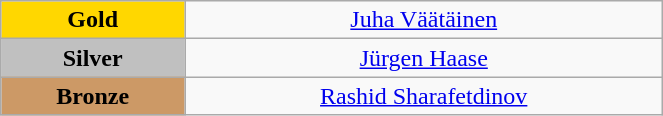<table class="wikitable" style="text-align:center; " width="35%">
<tr>
<td bgcolor="gold"><strong>Gold</strong></td>
<td><a href='#'>Juha Väätäinen</a><br>  <small><em></em></small></td>
</tr>
<tr>
<td bgcolor="silver"><strong>Silver</strong></td>
<td><a href='#'>Jürgen Haase</a><br>  <small><em></em></small></td>
</tr>
<tr>
<td bgcolor="CC9966"><strong>Bronze</strong></td>
<td><a href='#'>Rashid Sharafetdinov</a><br>  <small><em></em></small></td>
</tr>
</table>
